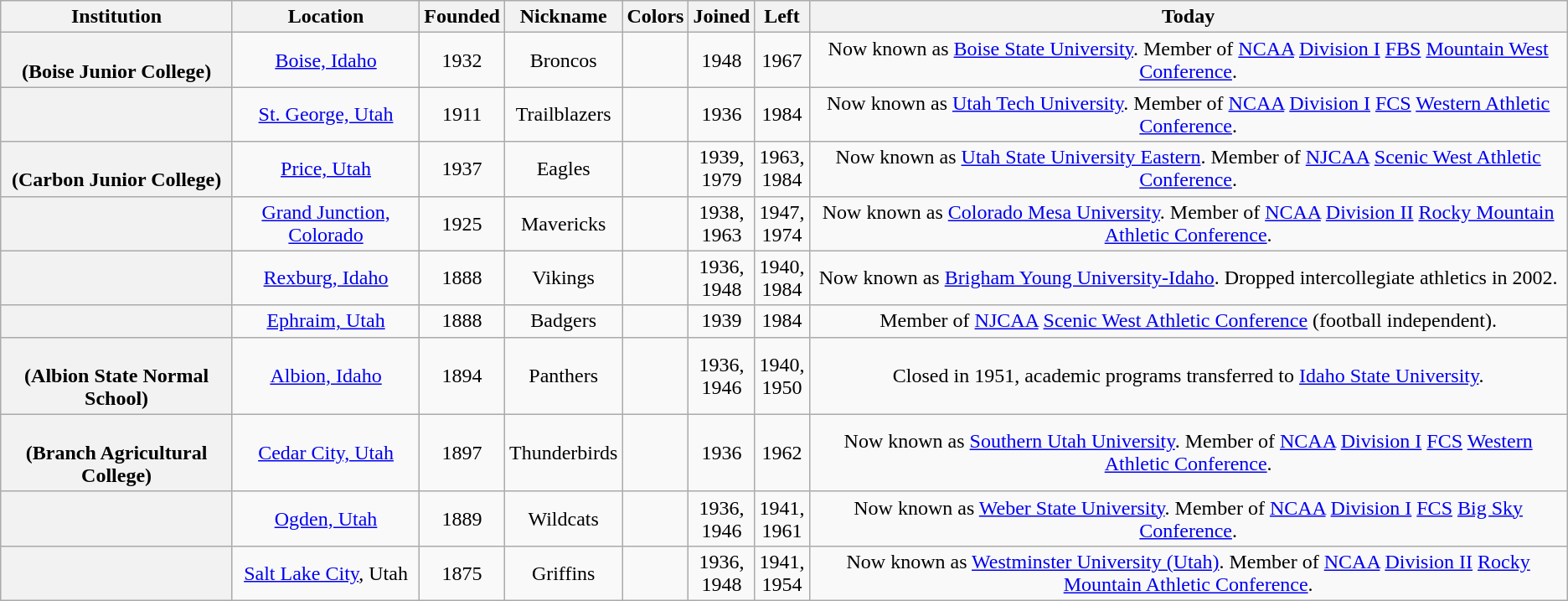<table class="wikitable sortable" style="text-align:center">
<tr>
<th>Institution</th>
<th>Location</th>
<th>Founded</th>
<th>Nickname</th>
<th class="unsortable">Colors</th>
<th>Joined</th>
<th>Left</th>
<th>Today</th>
</tr>
<tr>
<th><br>(Boise Junior College)</th>
<td><a href='#'>Boise, Idaho</a></td>
<td>1932</td>
<td>Broncos</td>
<td></td>
<td>1948</td>
<td>1967</td>
<td>Now known as <a href='#'>Boise State University</a>. Member of <a href='#'>NCAA</a> <a href='#'>Division I</a> <a href='#'>FBS</a> <a href='#'>Mountain West Conference</a>.</td>
</tr>
<tr>
<th></th>
<td><a href='#'>St. George, Utah</a></td>
<td>1911</td>
<td>Trailblazers</td>
<td></td>
<td>1936</td>
<td>1984</td>
<td>Now known as <a href='#'>Utah Tech University</a>. Member of <a href='#'>NCAA</a> <a href='#'>Division I</a> <a href='#'>FCS</a> <a href='#'>Western Athletic Conference</a>.</td>
</tr>
<tr>
<th><br>(Carbon Junior College)</th>
<td><a href='#'>Price, Utah</a></td>
<td>1937</td>
<td>Eagles</td>
<td></td>
<td>1939,<br>1979</td>
<td>1963,<br>1984</td>
<td>Now known as <a href='#'>Utah State University Eastern</a>. Member of <a href='#'>NJCAA</a> <a href='#'>Scenic West Athletic Conference</a>.</td>
</tr>
<tr>
<th></th>
<td><a href='#'>Grand Junction, Colorado</a></td>
<td>1925</td>
<td>Mavericks</td>
<td></td>
<td>1938,<br>1963</td>
<td>1947,<br>1974</td>
<td>Now known as <a href='#'>Colorado Mesa University</a>. Member of <a href='#'>NCAA</a> <a href='#'>Division II</a> <a href='#'>Rocky Mountain Athletic Conference</a>.</td>
</tr>
<tr>
<th></th>
<td><a href='#'>Rexburg, Idaho</a></td>
<td>1888</td>
<td>Vikings</td>
<td></td>
<td>1936,<br>1948</td>
<td>1940,<br>1984</td>
<td>Now known as <a href='#'>Brigham Young University-Idaho</a>. Dropped intercollegiate athletics in 2002.</td>
</tr>
<tr>
<th></th>
<td><a href='#'>Ephraim, Utah</a></td>
<td>1888</td>
<td>Badgers</td>
<td></td>
<td>1939</td>
<td>1984</td>
<td>Member of <a href='#'>NJCAA</a> <a href='#'>Scenic West Athletic Conference</a> (football independent).</td>
</tr>
<tr>
<th><br>(Albion State Normal School)</th>
<td><a href='#'>Albion, Idaho</a></td>
<td>1894</td>
<td>Panthers</td>
<td></td>
<td>1936,<br>1946</td>
<td>1940,<br>1950</td>
<td>Closed in 1951, academic programs transferred to <a href='#'>Idaho State University</a>.</td>
</tr>
<tr>
<th><br>(Branch Agricultural College)</th>
<td><a href='#'>Cedar City, Utah</a></td>
<td>1897</td>
<td>Thunderbirds</td>
<td></td>
<td>1936</td>
<td>1962</td>
<td>Now known as <a href='#'>Southern Utah University</a>. Member of <a href='#'>NCAA</a> <a href='#'>Division I</a> <a href='#'>FCS</a> <a href='#'>Western Athletic Conference</a>.</td>
</tr>
<tr>
<th></th>
<td><a href='#'>Ogden, Utah</a></td>
<td>1889</td>
<td>Wildcats</td>
<td></td>
<td>1936,<br>1946</td>
<td>1941,<br>1961</td>
<td>Now known as <a href='#'>Weber State University</a>. Member of <a href='#'>NCAA</a> <a href='#'>Division I</a> <a href='#'>FCS</a> <a href='#'>Big Sky Conference</a>.</td>
</tr>
<tr>
<th></th>
<td><a href='#'>Salt Lake City</a>, Utah</td>
<td>1875</td>
<td>Griffins</td>
<td></td>
<td>1936,<br>1948</td>
<td>1941,<br>1954</td>
<td>Now known as <a href='#'>Westminster University (Utah)</a>. Member of <a href='#'>NCAA</a> <a href='#'>Division II</a> <a href='#'>Rocky Mountain Athletic Conference</a>.</td>
</tr>
</table>
